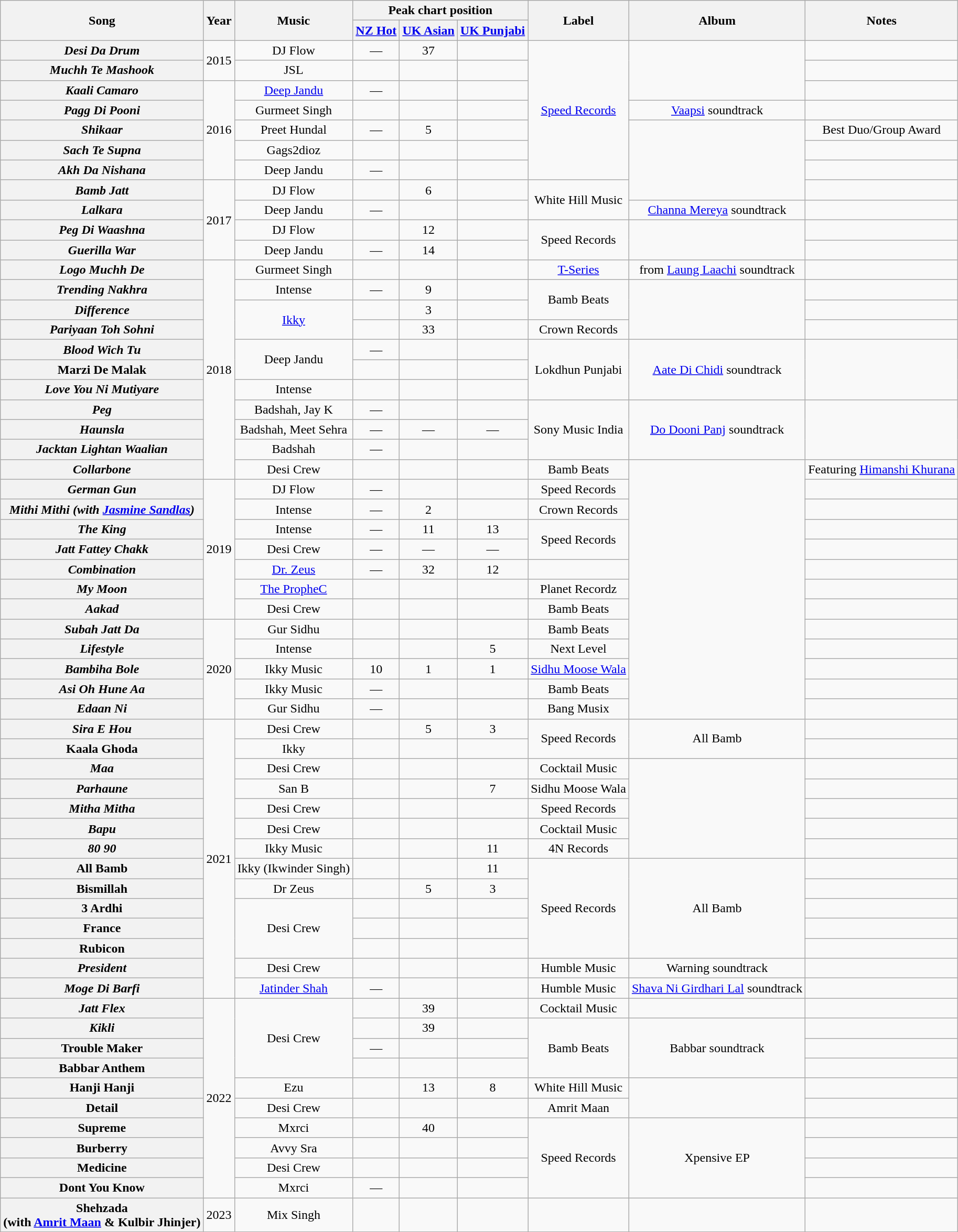<table class="wikitable plainrowheaders" style="text-align:center;">
<tr>
<th rowspan="2">Song</th>
<th rowspan="2">Year</th>
<th rowspan="2">Music</th>
<th colspan="3">Peak chart position</th>
<th rowspan="2">Label</th>
<th rowspan="2">Album</th>
<th rowspan="2">Notes</th>
</tr>
<tr>
<th><a href='#'>NZ Hot</a></th>
<th><a href='#'>UK Asian</a></th>
<th><a href='#'>UK Punjabi</a></th>
</tr>
<tr>
<th scope="row"><em>Desi Da Drum</em></th>
<td rowspan="2">2015</td>
<td>DJ Flow</td>
<td>—</td>
<td>37</td>
<td></td>
<td rowspan="7"><a href='#'>Speed Records</a></td>
<td rowspan="3"></td>
<td></td>
</tr>
<tr>
<th scope="row"><em>Muchh Te Mashook</em></th>
<td>JSL</td>
<td></td>
<td></td>
<td></td>
<td></td>
</tr>
<tr>
<th scope="row"><em>Kaali Camaro</em></th>
<td rowspan="5">2016</td>
<td><a href='#'>Deep Jandu</a></td>
<td>—</td>
<td></td>
<td></td>
<td></td>
</tr>
<tr>
<th scope="row"><em>Pagg Di Pooni</em></th>
<td>Gurmeet Singh</td>
<td></td>
<td></td>
<td></td>
<td><a href='#'>Vaapsi</a> soundtrack</td>
<td></td>
</tr>
<tr>
<th scope="row"><em>Shikaar</em><br></th>
<td>Preet Hundal</td>
<td>—</td>
<td>5</td>
<td></td>
<td rowspan="4"></td>
<td> Best Duo/Group Award</td>
</tr>
<tr>
<th scope="row"><em>Sach Te Supna</em></th>
<td>Gags2dioz</td>
<td></td>
<td></td>
<td></td>
<td></td>
</tr>
<tr>
<th scope="row"><em>Akh Da Nishana</em></th>
<td>Deep Jandu</td>
<td>—</td>
<td></td>
<td></td>
<td></td>
</tr>
<tr>
<th scope="row"><em>Bamb Jatt</em> </th>
<td rowspan="4">2017</td>
<td>DJ Flow</td>
<td></td>
<td>6</td>
<td></td>
<td rowspan="2">White Hill Music</td>
<td></td>
</tr>
<tr>
<th scope="row"><em>Lalkara</em></th>
<td>Deep Jandu</td>
<td>—</td>
<td></td>
<td></td>
<td><a href='#'>Channa Mereya</a> soundtrack</td>
<td></td>
</tr>
<tr>
<th scope="row"><em>Peg Di Waashna</em></th>
<td>DJ Flow</td>
<td></td>
<td>12</td>
<td></td>
<td rowspan="2">Speed Records</td>
<td rowspan="2"></td>
<td></td>
</tr>
<tr>
<th scope="row"><em>Guerilla War</em> </th>
<td>Deep Jandu</td>
<td>—</td>
<td>14</td>
<td></td>
<td></td>
</tr>
<tr>
<th scope="row"><em>Logo Muchh De</em> </th>
<td rowspan="11">2018</td>
<td>Gurmeet Singh</td>
<td></td>
<td></td>
<td></td>
<td><a href='#'>T-Series</a></td>
<td>from <a href='#'>Laung Laachi</a> soundtrack</td>
<td></td>
</tr>
<tr>
<th scope="row"><em>Trending Nakhra</em></th>
<td>Intense</td>
<td>—</td>
<td>9</td>
<td></td>
<td rowspan="2">Bamb Beats</td>
<td rowspan="3"></td>
<td></td>
</tr>
<tr>
<th scope="row"><em>Difference</em></th>
<td rowspan="2"><a href='#'>Ikky</a></td>
<td></td>
<td>3</td>
<td></td>
<td></td>
</tr>
<tr>
<th scope="row"><em>Pariyaan Toh Sohni</em></th>
<td></td>
<td>33</td>
<td></td>
<td>Crown Records</td>
<td></td>
</tr>
<tr>
<th scope="row"><em>Blood Wich Tu</em></th>
<td rowspan="2">Deep Jandu</td>
<td>—</td>
<td></td>
<td></td>
<td rowspan="3">Lokdhun Punjabi</td>
<td rowspan="3"><a href='#'>Aate Di Chidi</a> soundtrack</td>
<td rowspan="3"></td>
</tr>
<tr>
<th scope="row">Marzi De Malak</th>
<td></td>
<td></td>
<td></td>
</tr>
<tr>
<th scope="row"><em>Love You Ni Mutiyare</em></th>
<td>Intense</td>
<td></td>
<td></td>
<td></td>
</tr>
<tr>
<th scope="row"><em>Peg</em></th>
<td>Badshah, Jay K</td>
<td>—</td>
<td></td>
<td></td>
<td rowspan="3">Sony Music India</td>
<td rowspan="3"><a href='#'>Do Dooni Panj</a> soundtrack</td>
<td rowspan="3"></td>
</tr>
<tr>
<th scope="row"><em>Haunsla</em></th>
<td>Badshah, Meet Sehra</td>
<td>—</td>
<td>—</td>
<td>—</td>
</tr>
<tr>
<th scope="row"><em>Jacktan Lightan Waalian</em> </th>
<td>Badshah</td>
<td>—</td>
<td></td>
<td></td>
</tr>
<tr>
<th scope="row"><em>Collarbone</em></th>
<td>Desi Crew</td>
<td></td>
<td></td>
<td></td>
<td>Bamb Beats</td>
<td rowspan="13"></td>
<td>Featuring <a href='#'>Himanshi Khurana</a></td>
</tr>
<tr>
<th scope="row"><em>German Gun</em> </th>
<td rowspan="7">2019</td>
<td>DJ Flow</td>
<td>—</td>
<td></td>
<td></td>
<td>Speed Records</td>
<td></td>
</tr>
<tr>
<th scope="row"><em>Mithi Mithi (with <a href='#'>Jasmine Sandlas</a>)</em></th>
<td>Intense</td>
<td>—</td>
<td>2</td>
<td></td>
<td>Crown Records</td>
<td></td>
</tr>
<tr>
<th scope="row"><em>The King</em></th>
<td>Intense</td>
<td>—</td>
<td>11</td>
<td>13</td>
<td rowspan="2">Speed Records</td>
<td></td>
</tr>
<tr>
<th scope="row"><em>Jatt Fattey Chakk</em></th>
<td>Desi Crew</td>
<td>—</td>
<td>—</td>
<td>—</td>
<td></td>
</tr>
<tr>
<th scope="row"><em>Combination</em></th>
<td><a href='#'>Dr. Zeus</a></td>
<td>—</td>
<td>32</td>
<td>12</td>
<td></td>
<td></td>
</tr>
<tr>
<th scope="row"><em>My Moon</em> </th>
<td><a href='#'>The PropheC</a></td>
<td></td>
<td></td>
<td></td>
<td>Planet Recordz</td>
<td></td>
</tr>
<tr>
<th scope="row"><em>Aakad</em></th>
<td>Desi Crew</td>
<td></td>
<td></td>
<td></td>
<td>Bamb Beats</td>
<td></td>
</tr>
<tr>
<th scope="row"><em>Subah Jatt Da</em></th>
<td rowspan="5">2020</td>
<td>Gur Sidhu</td>
<td></td>
<td></td>
<td></td>
<td>Bamb Beats</td>
<td></td>
</tr>
<tr>
<th scope="row"><em>Lifestyle</em> </th>
<td>Intense</td>
<td></td>
<td></td>
<td>5</td>
<td>Next Level</td>
<td></td>
</tr>
<tr>
<th scope="row"><em>Bambiha Bole </em></th>
<td>Ikky Music</td>
<td>10</td>
<td>1</td>
<td>1</td>
<td><a href='#'>Sidhu Moose Wala</a></td>
<td></td>
</tr>
<tr>
<th scope="row"><em>Asi Oh Hune Aa</em></th>
<td>Ikky Music</td>
<td>—</td>
<td></td>
<td></td>
<td>Bamb Beats</td>
<td></td>
</tr>
<tr>
<th scope="row"><em>Edaan Ni </em></th>
<td>Gur Sidhu</td>
<td>—</td>
<td></td>
<td></td>
<td>Bang Musix</td>
<td></td>
</tr>
<tr>
<th scope="row"><em>Sira E Hou </em></th>
<td rowspan="14">2021</td>
<td>Desi Crew</td>
<td></td>
<td>5</td>
<td>3</td>
<td rowspan="2">Speed Records</td>
<td rowspan="2">All Bamb</td>
<td></td>
</tr>
<tr>
<th scope="row">Kaala Ghoda </th>
<td>Ikky</td>
<td></td>
<td></td>
<td></td>
<td></td>
</tr>
<tr>
<th scope="row"><em>Maa</em></th>
<td>Desi Crew</td>
<td></td>
<td></td>
<td></td>
<td>Cocktail Music</td>
<td rowspan="5"></td>
<td></td>
</tr>
<tr>
<th scope="row"><em>Parhaune </em></th>
<td>San B</td>
<td></td>
<td></td>
<td>7</td>
<td>Sidhu Moose Wala</td>
<td></td>
</tr>
<tr>
<th scope="row"><em>Mitha Mitha</em> </th>
<td>Desi Crew</td>
<td></td>
<td></td>
<td></td>
<td>Speed Records</td>
<td></td>
</tr>
<tr>
<th scope="row"><em>Bapu</em></th>
<td>Desi Crew</td>
<td></td>
<td></td>
<td></td>
<td>Cocktail Music</td>
<td></td>
</tr>
<tr>
<th scope="row"><em>80 90 </em></th>
<td>Ikky Music</td>
<td></td>
<td></td>
<td>11</td>
<td>4N Records</td>
<td></td>
</tr>
<tr>
<th scope="row">All Bamb </th>
<td>Ikky (Ikwinder Singh)</td>
<td></td>
<td></td>
<td>11</td>
<td rowspan="5">Speed Records</td>
<td rowspan="5">All Bamb</td>
<td></td>
</tr>
<tr>
<th scope="row">Bismillah</th>
<td>Dr Zeus</td>
<td></td>
<td>5</td>
<td>3</td>
<td></td>
</tr>
<tr>
<th scope="row">3 Ardhi</th>
<td rowspan="3">Desi Crew</td>
<td></td>
<td></td>
<td></td>
<td></td>
</tr>
<tr>
<th scope="row">France </th>
<td></td>
<td></td>
<td></td>
<td></td>
</tr>
<tr>
<th scope="row">Rubicon </th>
<td></td>
<td></td>
<td></td>
<td></td>
</tr>
<tr>
<th scope="row"><em>President</em></th>
<td>Desi Crew</td>
<td></td>
<td></td>
<td></td>
<td>Humble Music</td>
<td>Warning soundtrack</td>
<td></td>
</tr>
<tr>
<th scope="row"><em>Moge Di Barfi</em></th>
<td><a href='#'>Jatinder Shah</a></td>
<td>—</td>
<td></td>
<td></td>
<td>Humble Music</td>
<td><a href='#'>Shava Ni Girdhari Lal</a> soundtrack</td>
<td></td>
</tr>
<tr>
<th scope="row"><em>Jatt Flex</em></th>
<td rowspan="10">2022</td>
<td rowspan="4">Desi Crew</td>
<td></td>
<td>39</td>
<td></td>
<td>Cocktail Music</td>
<td></td>
<td></td>
</tr>
<tr>
<th scope="row"><em>Kikli</em></th>
<td></td>
<td>39</td>
<td></td>
<td rowspan="3">Bamb Beats</td>
<td rowspan="3">Babbar soundtrack</td>
<td></td>
</tr>
<tr>
<th scope="row">Trouble Maker</th>
<td>—</td>
<td></td>
<td></td>
<td></td>
</tr>
<tr>
<th scope="row">Babbar Anthem</th>
<td></td>
<td></td>
<td></td>
<td></td>
</tr>
<tr>
<th scope="row">Hanji Hanji </th>
<td>Ezu</td>
<td></td>
<td>13</td>
<td>8</td>
<td>White Hill Music</td>
<td rowspan="2"></td>
<td></td>
</tr>
<tr>
<th scope="row">Detail</th>
<td>Desi Crew</td>
<td></td>
<td></td>
<td></td>
<td>Amrit Maan</td>
<td></td>
</tr>
<tr>
<th>Supreme</th>
<td>Mxrci</td>
<td></td>
<td>40</td>
<td></td>
<td rowspan="4">Speed Records</td>
<td rowspan="4">Xpensive EP</td>
<td></td>
</tr>
<tr>
<th>Burberry </th>
<td>Avvy Sra</td>
<td></td>
<td></td>
<td></td>
<td></td>
</tr>
<tr>
<th>Medicine</th>
<td>Desi Crew</td>
<td></td>
<td></td>
<td></td>
<td></td>
</tr>
<tr>
<th>Dont You Know</th>
<td>Mxrci</td>
<td>—</td>
<td></td>
<td></td>
<td></td>
</tr>
<tr>
<th scope="row">Shehzada <br><span>(with <a href='#'>Amrit Maan</a> & Kulbir Jhinjer)</span></th>
<td>2023</td>
<td>Mix Singh</td>
<td></td>
<td></td>
<td></td>
<td></td>
<td></td>
<td></td>
</tr>
</table>
